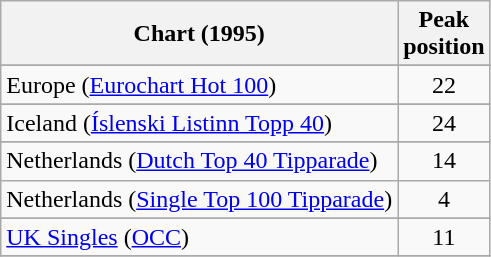<table class="wikitable sortable">
<tr>
<th>Chart (1995)</th>
<th>Peak<br>position</th>
</tr>
<tr>
</tr>
<tr>
<td>Europe (<a href='#'>Eurochart Hot 100</a>)</td>
<td align="center">22</td>
</tr>
<tr>
</tr>
<tr>
<td>Iceland (<a href='#'>Íslenski Listinn Topp 40</a>)</td>
<td align="center">24</td>
</tr>
<tr>
</tr>
<tr>
<td>Netherlands (<a href='#'>Dutch Top 40 Tipparade</a>)</td>
<td align="center">14</td>
</tr>
<tr>
<td>Netherlands (<a href='#'>Single Top 100 Tipparade</a>)</td>
<td align="center">4</td>
</tr>
<tr>
</tr>
<tr>
</tr>
<tr>
<td><a href='#'>UK Singles</a> (<a href='#'>OCC</a>)</td>
<td align="center">11</td>
</tr>
<tr>
</tr>
</table>
